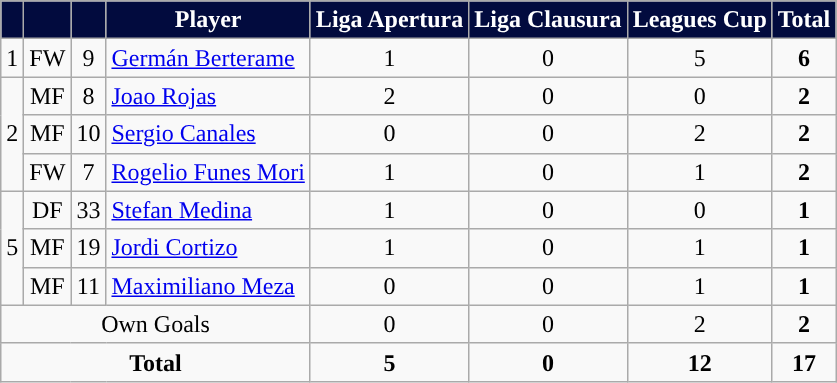<table class="wikitable" style="text-align:center;">
<tr>
<th style="background:#020B3E; color:white; "></th>
<th style="background:#020B3E; color:white; "></th>
<th style="background:#020B3E; color:white; "></th>
<th style="background:#020B3E; color:white; ">Player</th>
<th style="background:#020B3E; color:white; ">Liga Apertura</th>
<th style="background:#020B3E; color:white; ">Liga Clausura</th>
<th style="background:#020B3E; color:white; ">Leagues Cup</th>
<th style="background:#020B3E; color:white; ">Total</th>
</tr>
<tr>
<td>1</td>
<td>FW</td>
<td>9</td>
<td align=left> <a href='#'>Germán Berterame</a></td>
<td>1</td>
<td>0</td>
<td>5</td>
<td><strong>6</strong></td>
</tr>
<tr>
<td rowspan=3>2</td>
<td>MF</td>
<td>8</td>
<td align=left> <a href='#'>Joao Rojas</a></td>
<td>2</td>
<td>0</td>
<td>0</td>
<td><strong>2</strong></td>
</tr>
<tr>
<td>MF</td>
<td>10</td>
<td align=left> <a href='#'>Sergio Canales</a></td>
<td>0</td>
<td>0</td>
<td>2</td>
<td><strong>2</strong></td>
</tr>
<tr>
<td>FW</td>
<td>7</td>
<td align=left> <a href='#'>Rogelio Funes Mori</a></td>
<td>1</td>
<td>0</td>
<td>1</td>
<td><strong>2</strong></td>
</tr>
<tr>
<td rowspan=3>5</td>
<td>DF</td>
<td>33</td>
<td align=left> <a href='#'>Stefan Medina</a></td>
<td>1</td>
<td>0</td>
<td>0</td>
<td><strong>1</strong></td>
</tr>
<tr>
<td>MF</td>
<td>19</td>
<td align=left> <a href='#'>Jordi Cortizo</a></td>
<td>1</td>
<td>0</td>
<td>1</td>
<td><strong>1</strong></td>
</tr>
<tr>
<td>MF</td>
<td>11</td>
<td align=left> <a href='#'>Maximiliano Meza</a></td>
<td>0</td>
<td>0</td>
<td>1</td>
<td><strong>1</strong></td>
</tr>
<tr>
<td colspan="4">Own Goals</td>
<td>0</td>
<td>0</td>
<td>2</td>
<td><strong>2</strong></td>
</tr>
<tr>
<td colspan="4"><strong>Total</strong></td>
<td><strong>5</strong></td>
<td><strong>0</strong></td>
<td><strong>12</strong></td>
<td><strong>17</strong></td>
</tr>
</table>
